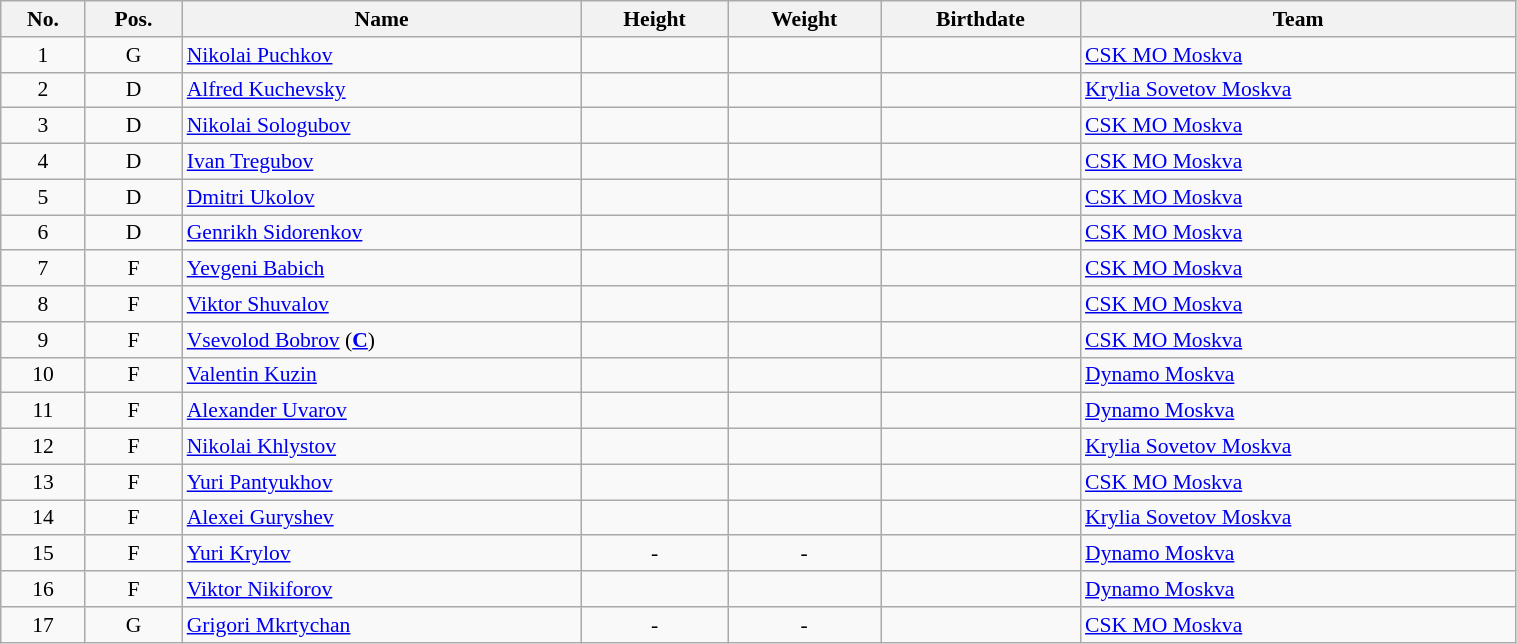<table class="wikitable sortable" width="80%" style="font-size: 90%; text-align: center;">
<tr>
<th>No.</th>
<th>Pos.</th>
<th>Name</th>
<th>Height</th>
<th>Weight</th>
<th>Birthdate</th>
<th>Team</th>
</tr>
<tr>
<td>1</td>
<td>G</td>
<td style="text-align:left;"><a href='#'>Nikolai Puchkov</a></td>
<td></td>
<td></td>
<td style="text-align:right;"></td>
<td style="text-align:left;"> <a href='#'>CSK MO Moskva</a></td>
</tr>
<tr>
<td>2</td>
<td>D</td>
<td style="text-align:left;"><a href='#'>Alfred Kuchevsky</a></td>
<td></td>
<td></td>
<td style="text-align:right;"></td>
<td style="text-align:left;"> <a href='#'>Krylia Sovetov Moskva</a></td>
</tr>
<tr>
<td>3</td>
<td>D</td>
<td style="text-align:left;"><a href='#'>Nikolai Sologubov</a></td>
<td></td>
<td></td>
<td style="text-align:right;"></td>
<td style="text-align:left;"> <a href='#'>CSK MO Moskva</a></td>
</tr>
<tr>
<td>4</td>
<td>D</td>
<td style="text-align:left;"><a href='#'>Ivan Tregubov</a></td>
<td></td>
<td></td>
<td style="text-align:right;"></td>
<td style="text-align:left;"> <a href='#'>CSK MO Moskva</a></td>
</tr>
<tr>
<td>5</td>
<td>D</td>
<td style="text-align:left;"><a href='#'>Dmitri Ukolov</a></td>
<td></td>
<td></td>
<td style="text-align:right;"></td>
<td style="text-align:left;"> <a href='#'>CSK MO Moskva</a></td>
</tr>
<tr>
<td>6</td>
<td>D</td>
<td style="text-align:left;"><a href='#'>Genrikh Sidorenkov</a></td>
<td></td>
<td></td>
<td style="text-align:right;"></td>
<td style="text-align:left;"> <a href='#'>CSK MO Moskva</a></td>
</tr>
<tr>
<td>7</td>
<td>F</td>
<td style="text-align:left;"><a href='#'>Yevgeni Babich</a></td>
<td></td>
<td></td>
<td style="text-align:right;"></td>
<td style="text-align:left;"> <a href='#'>CSK MO Moskva</a></td>
</tr>
<tr>
<td>8</td>
<td>F</td>
<td style="text-align:left;"><a href='#'>Viktor Shuvalov</a></td>
<td></td>
<td></td>
<td style="text-align:right;"></td>
<td style="text-align:left;"> <a href='#'>CSK MO Moskva</a></td>
</tr>
<tr>
<td>9</td>
<td>F</td>
<td style="text-align:left;"><a href='#'>Vsevolod Bobrov</a> (<strong><a href='#'>C</a></strong>)</td>
<td></td>
<td></td>
<td style="text-align:right;"></td>
<td style="text-align:left;"> <a href='#'>CSK MO Moskva</a></td>
</tr>
<tr>
<td>10</td>
<td>F</td>
<td style="text-align:left;"><a href='#'>Valentin Kuzin</a></td>
<td></td>
<td></td>
<td style="text-align:right;"></td>
<td style="text-align:left;"> <a href='#'>Dynamo Moskva</a></td>
</tr>
<tr>
<td>11</td>
<td>F</td>
<td style="text-align:left;"><a href='#'>Alexander Uvarov</a></td>
<td></td>
<td></td>
<td style="text-align:right;"></td>
<td style="text-align:left;"> <a href='#'>Dynamo Moskva</a></td>
</tr>
<tr>
<td>12</td>
<td>F</td>
<td style="text-align:left;"><a href='#'>Nikolai Khlystov</a></td>
<td></td>
<td></td>
<td style="text-align:right;"></td>
<td style="text-align:left;"> <a href='#'>Krylia Sovetov Moskva</a></td>
</tr>
<tr>
<td>13</td>
<td>F</td>
<td style="text-align:left;"><a href='#'>Yuri Pantyukhov</a></td>
<td></td>
<td></td>
<td style="text-align:right;"></td>
<td style="text-align:left;"> <a href='#'>CSK MO Moskva</a></td>
</tr>
<tr>
<td>14</td>
<td>F</td>
<td style="text-align:left;"><a href='#'>Alexei Guryshev</a></td>
<td></td>
<td></td>
<td style="text-align:right;"></td>
<td style="text-align:left;"> <a href='#'>Krylia Sovetov Moskva</a></td>
</tr>
<tr>
<td>15</td>
<td>F</td>
<td style="text-align:left;"><a href='#'>Yuri Krylov</a></td>
<td>-</td>
<td>-</td>
<td style="text-align:right;"></td>
<td style="text-align:left;"> <a href='#'>Dynamo Moskva</a></td>
</tr>
<tr>
<td>16</td>
<td>F</td>
<td style="text-align:left;"><a href='#'>Viktor Nikiforov</a></td>
<td></td>
<td></td>
<td style="text-align:right;"></td>
<td style="text-align:left;"> <a href='#'>Dynamo Moskva</a></td>
</tr>
<tr>
<td>17</td>
<td>G</td>
<td style="text-align:left;"><a href='#'>Grigori Mkrtychan</a></td>
<td>-</td>
<td>-</td>
<td style="text-align:right;"></td>
<td style="text-align:left;"> <a href='#'>CSK MO Moskva</a></td>
</tr>
</table>
